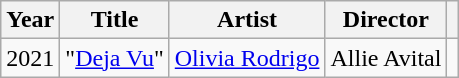<table class="wikitable sortable">
<tr>
<th scope="col">Year</th>
<th scope="col">Title</th>
<th scope="col">Artist</th>
<th scope="col">Director</th>
<th scope="col" class="unsortable"></th>
</tr>
<tr>
<td>2021</td>
<td>"<a href='#'>Deja Vu</a>"</td>
<td><a href='#'>Olivia Rodrigo</a></td>
<td>Allie Avital</td>
<td></td>
</tr>
</table>
